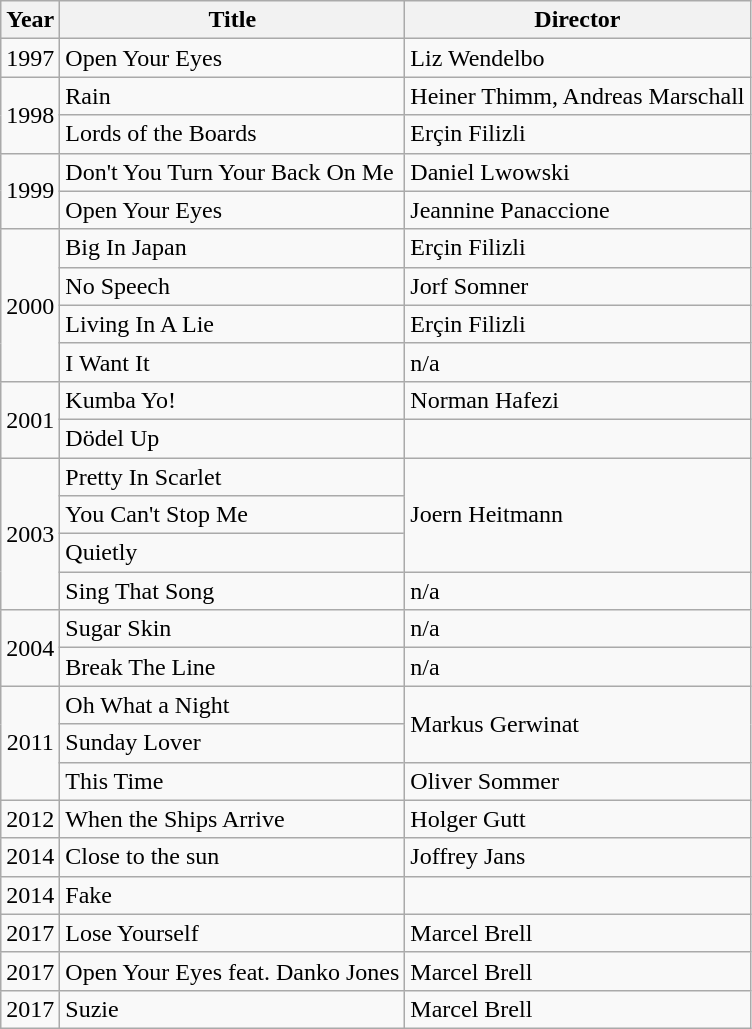<table class="wikitable">
<tr>
<th>Year</th>
<th>Title</th>
<th>Director</th>
</tr>
<tr>
<td>1997</td>
<td>Open Your Eyes</td>
<td>Liz Wendelbo</td>
</tr>
<tr>
<td rowspan="2" style="text-align:center;">1998</td>
<td>Rain</td>
<td>Heiner Thimm, Andreas Marschall</td>
</tr>
<tr>
<td>Lords of the Boards</td>
<td>Erçin Filizli</td>
</tr>
<tr>
<td rowspan="2" style="text-align:center;">1999</td>
<td>Don't You Turn Your Back On Me</td>
<td>Daniel Lwowski</td>
</tr>
<tr>
<td>Open Your Eyes</td>
<td>Jeannine Panaccione</td>
</tr>
<tr>
<td rowspan="4" style="text-align:center;">2000</td>
<td>Big In Japan</td>
<td>Erçin Filizli</td>
</tr>
<tr>
<td>No Speech</td>
<td>Jorf Somner</td>
</tr>
<tr>
<td>Living In A Lie</td>
<td>Erçin Filizli</td>
</tr>
<tr>
<td>I Want It</td>
<td>n/a</td>
</tr>
<tr>
<td rowspan="2" style="text-align:center;">2001</td>
<td>Kumba Yo!</td>
<td>Norman Hafezi</td>
</tr>
<tr>
<td>Dödel Up</td>
<td></td>
</tr>
<tr>
<td rowspan="4" style="text-align:center;">2003</td>
<td>Pretty In Scarlet</td>
<td rowspan="3">Joern Heitmann</td>
</tr>
<tr>
<td>You Can't Stop Me</td>
</tr>
<tr>
<td>Quietly</td>
</tr>
<tr>
<td>Sing That Song</td>
<td>n/a</td>
</tr>
<tr>
<td rowspan="2" style="text-align:center;">2004</td>
<td>Sugar Skin</td>
<td>n/a</td>
</tr>
<tr>
<td>Break The Line</td>
<td>n/a</td>
</tr>
<tr>
<td rowspan="3" style="text-align:center;">2011</td>
<td>Oh What a Night</td>
<td rowspan="2">Markus Gerwinat</td>
</tr>
<tr>
<td>Sunday Lover</td>
</tr>
<tr>
<td>This Time</td>
<td>Oliver Sommer</td>
</tr>
<tr>
<td>2012</td>
<td>When the Ships Arrive</td>
<td>Holger Gutt</td>
</tr>
<tr>
<td>2014</td>
<td>Close to the sun</td>
<td>Joffrey Jans</td>
</tr>
<tr>
<td>2014</td>
<td>Fake</td>
<td></td>
</tr>
<tr>
<td>2017</td>
<td>Lose Yourself</td>
<td>Marcel Brell</td>
</tr>
<tr>
<td>2017</td>
<td>Open Your Eyes feat. Danko Jones</td>
<td>Marcel Brell</td>
</tr>
<tr>
<td>2017</td>
<td>Suzie</td>
<td>Marcel Brell</td>
</tr>
</table>
